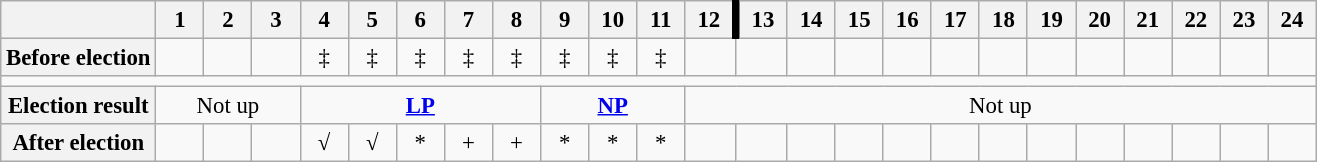<table class="wikitable" style="text-align:center; font-size:95%">
<tr>
<th></th>
<th width=25px>1</th>
<th width=25px>2</th>
<th width=25px>3</th>
<th width=25px>4</th>
<th width=25px>5</th>
<th width=25px>6</th>
<th width=25px>7</th>
<th width=25px>8</th>
<th width=25px>9</th>
<th width=25px>10</th>
<th width=25px>11</th>
<th width=25px>12</th>
<th width=25px style="border-left:5px solid black;">13</th>
<th width=25px>14</th>
<th width=25px>15</th>
<th width=25px>16</th>
<th width=25px>17</th>
<th width=25px>18</th>
<th width=25px>19</th>
<th width=25px>20</th>
<th width=25px>21</th>
<th width=25px>22</th>
<th width=25px>23</th>
<th width=25px>24</th>
</tr>
<tr>
<th>Before election</th>
<td bgcolor=></td>
<td bgcolor=></td>
<td bgcolor=></td>
<td bgcolor=>‡</td>
<td bgcolor=>‡</td>
<td bgcolor=>‡</td>
<td bgcolor=>‡</td>
<td bgcolor=>‡</td>
<td bgcolor=>‡</td>
<td bgcolor=>‡</td>
<td bgcolor=>‡</td>
<td bgcolor=></td>
<td bgcolor=></td>
<td bgcolor=></td>
<td bgcolor=></td>
<td bgcolor=></td>
<td bgcolor=></td>
<td bgcolor=></td>
<td bgcolor=></td>
<td bgcolor=></td>
<td bgcolor=></td>
<td bgcolor=></td>
<td bgcolor=></td>
<td bgcolor=></td>
</tr>
<tr>
<td colspan=25></td>
</tr>
<tr>
<th>Election result</th>
<td colspan=3>Not up</td>
<td colspan=5 bgcolor=><strong><a href='#'>LP</a></strong></td>
<td colspan=3 bgcolor=><strong><a href='#'>NP</a></strong></td>
<td colspan=13>Not up</td>
</tr>
<tr>
<th>After election</th>
<td bgcolor=></td>
<td bgcolor=></td>
<td bgcolor=></td>
<td bgcolor=>√</td>
<td bgcolor=>√</td>
<td bgcolor=>*</td>
<td bgcolor=>+</td>
<td bgcolor=>+</td>
<td bgcolor=>*</td>
<td bgcolor=>*</td>
<td bgcolor=>*</td>
<td bgcolor=></td>
<td bgcolor=></td>
<td bgcolor=></td>
<td bgcolor=></td>
<td bgcolor=></td>
<td bgcolor=></td>
<td bgcolor=></td>
<td bgcolor=></td>
<td bgcolor=></td>
<td bgcolor=></td>
<td bgcolor=></td>
<td bgcolor=></td>
<td bgcolor=></td>
</tr>
</table>
